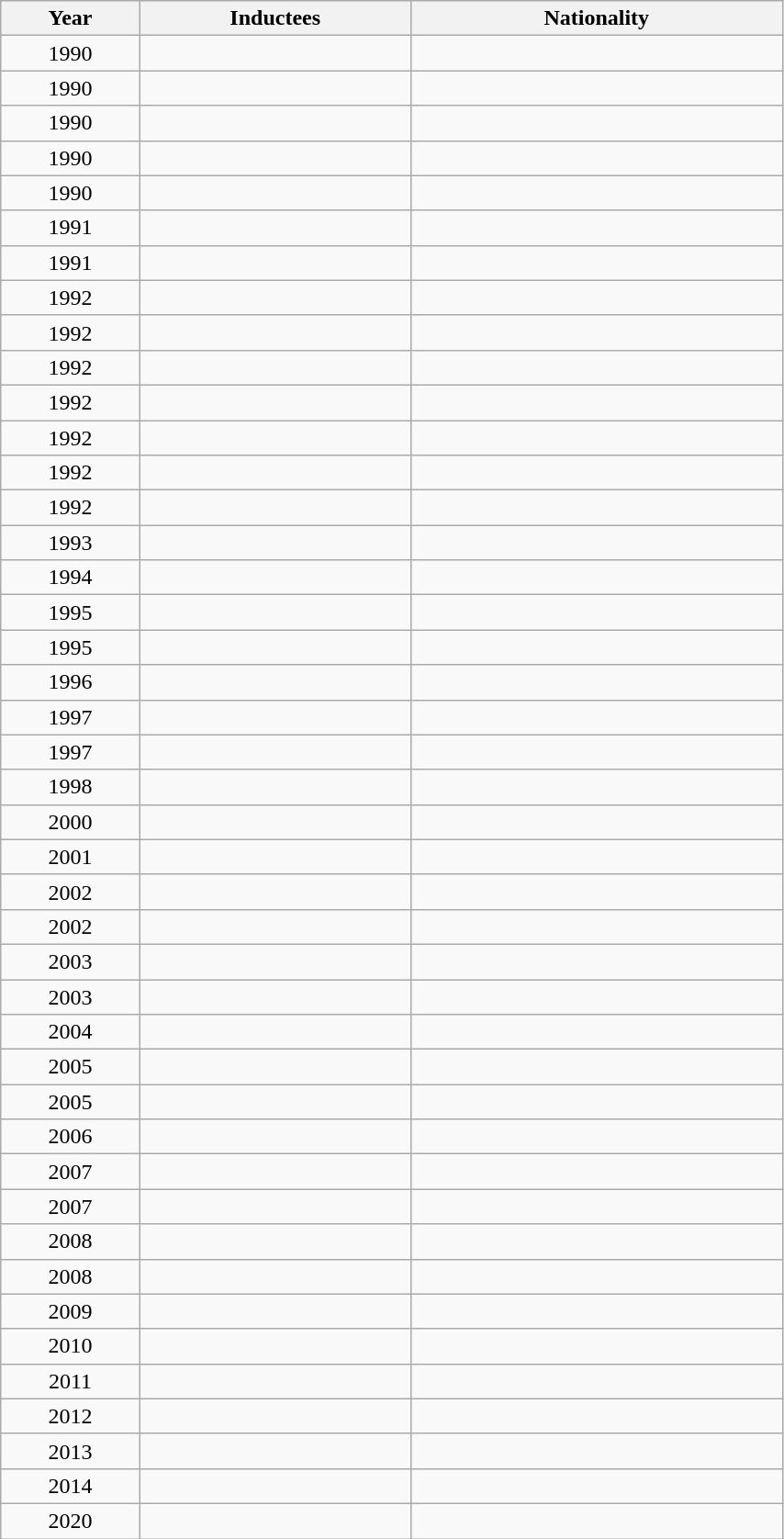<table class="wikitable sortable" style="text-align:center; width:45%">
<tr>
<th width=5%>Year</th>
<th width=10%>Inductees</th>
<th width=15%>Nationality</th>
</tr>
<tr>
<td>1990</td>
<td></td>
<td align=left></td>
</tr>
<tr>
<td>1990</td>
<td></td>
<td align=left></td>
</tr>
<tr>
<td>1990</td>
<td></td>
<td align=left></td>
</tr>
<tr>
<td>1990</td>
<td></td>
<td align=left></td>
</tr>
<tr>
<td>1990</td>
<td></td>
<td align=left></td>
</tr>
<tr>
<td>1991</td>
<td></td>
<td align=left></td>
</tr>
<tr>
<td>1991</td>
<td></td>
<td align=left></td>
</tr>
<tr>
<td>1992</td>
<td></td>
<td align=left></td>
</tr>
<tr>
<td>1992</td>
<td></td>
<td align=left></td>
</tr>
<tr>
<td>1992</td>
<td></td>
<td align=left></td>
</tr>
<tr>
<td>1992</td>
<td></td>
<td align=left></td>
</tr>
<tr>
<td>1992</td>
<td></td>
<td align=left></td>
</tr>
<tr>
<td>1992</td>
<td></td>
<td align=left></td>
</tr>
<tr>
<td>1992</td>
<td></td>
<td align=left></td>
</tr>
<tr>
<td>1993</td>
<td></td>
<td align=left></td>
</tr>
<tr>
<td>1994</td>
<td></td>
<td align=left></td>
</tr>
<tr>
<td>1995</td>
<td></td>
<td align=left></td>
</tr>
<tr>
<td>1995</td>
<td></td>
<td align=left></td>
</tr>
<tr>
<td>1996</td>
<td></td>
<td align=left><br></td>
</tr>
<tr>
<td>1997</td>
<td></td>
<td align=left></td>
</tr>
<tr>
<td>1997</td>
<td></td>
<td align=left></td>
</tr>
<tr>
<td>1998</td>
<td></td>
<td align=left></td>
</tr>
<tr>
<td>2000</td>
<td></td>
<td align=left></td>
</tr>
<tr>
<td>2001</td>
<td></td>
<td align=left></td>
</tr>
<tr>
<td>2002</td>
<td></td>
<td align=left></td>
</tr>
<tr>
<td>2002</td>
<td></td>
<td align=left></td>
</tr>
<tr>
<td>2003</td>
<td></td>
<td align=left></td>
</tr>
<tr>
<td>2003</td>
<td></td>
<td align=left></td>
</tr>
<tr>
<td>2004</td>
<td></td>
<td align=left></td>
</tr>
<tr>
<td>2005</td>
<td></td>
<td align=left></td>
</tr>
<tr>
<td>2005</td>
<td></td>
<td align=left></td>
</tr>
<tr>
<td>2006</td>
<td></td>
<td align=left></td>
</tr>
<tr>
<td>2007</td>
<td></td>
<td align=left></td>
</tr>
<tr>
<td>2007</td>
<td></td>
<td align=left></td>
</tr>
<tr>
<td>2008</td>
<td></td>
<td align=left></td>
</tr>
<tr>
<td>2008</td>
<td></td>
<td align=left></td>
</tr>
<tr>
<td>2009</td>
<td></td>
<td align=left></td>
</tr>
<tr>
<td>2010</td>
<td></td>
<td align=left></td>
</tr>
<tr>
<td>2011</td>
<td></td>
<td align=left></td>
</tr>
<tr>
<td>2012</td>
<td></td>
<td align=left><br></td>
</tr>
<tr>
<td>2013</td>
<td></td>
<td align=left><br></td>
</tr>
<tr>
<td>2014</td>
<td></td>
<td align=left></td>
</tr>
<tr>
<td>2020</td>
<td></td>
<td align=left><br></td>
</tr>
</table>
